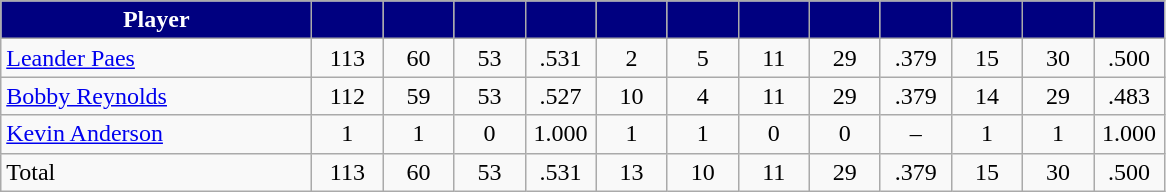<table class="wikitable" style="text-align:center">
<tr>
<th style="background:navy; color:#fff" width="200px">Player</th>
<th style="background:navy; color:#fff" width="40px"></th>
<th style="background:navy; color:#fff" width="40px"></th>
<th style="background:navy; color:#fff" width="40px"></th>
<th style="background:navy; color:#fff" width="40px"></th>
<th style="background:navy; color:#fff" width="40px"></th>
<th style="background:navy; color:#fff" width="40px"></th>
<th style="background:navy; color:#fff" width="40px"></th>
<th style="background:navy; color:#fff" width="40px"></th>
<th style="background:navy; color:#fff" width="40px"></th>
<th style="background:navy; color:#fff" width="40px"></th>
<th style="background:navy; color:#fff" width="40px"></th>
<th style="background:navy; color:#fff" width="40px"></th>
</tr>
<tr>
<td style="text-align:left"><a href='#'>Leander Paes</a></td>
<td>113</td>
<td>60</td>
<td>53</td>
<td>.531</td>
<td>2</td>
<td>5</td>
<td>11</td>
<td>29</td>
<td>.379</td>
<td>15</td>
<td>30</td>
<td>.500</td>
</tr>
<tr>
<td style="text-align:left"><a href='#'>Bobby Reynolds</a></td>
<td>112</td>
<td>59</td>
<td>53</td>
<td>.527</td>
<td>10</td>
<td>4</td>
<td>11</td>
<td>29</td>
<td>.379</td>
<td>14</td>
<td>29</td>
<td>.483</td>
</tr>
<tr>
<td style="text-align:left"><a href='#'>Kevin Anderson</a></td>
<td>1</td>
<td>1</td>
<td>0</td>
<td>1.000</td>
<td>1</td>
<td>1</td>
<td>0</td>
<td>0</td>
<td>–</td>
<td>1</td>
<td>1</td>
<td>1.000</td>
</tr>
<tr>
<td style="text-align:left">Total</td>
<td>113</td>
<td>60</td>
<td>53</td>
<td>.531</td>
<td>13</td>
<td>10</td>
<td>11</td>
<td>29</td>
<td>.379</td>
<td>15</td>
<td>30</td>
<td>.500</td>
</tr>
</table>
